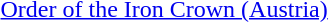<table>
<tr>
<td rowspan=2 style="width:60px; vertical-align:top;"></td>
<td><a href='#'>Order of the Iron Crown (Austria)</a></td>
</tr>
<tr>
</tr>
</table>
